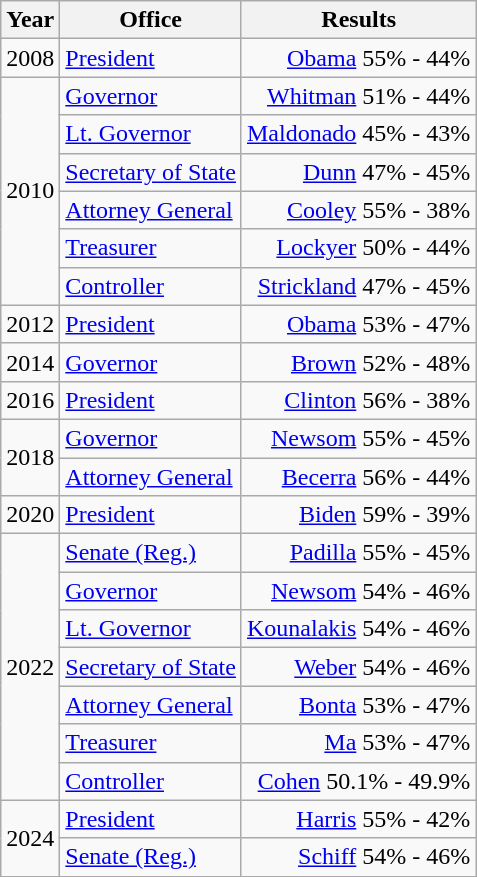<table class=wikitable>
<tr>
<th>Year</th>
<th>Office</th>
<th>Results</th>
</tr>
<tr>
<td>2008</td>
<td><a href='#'>President</a></td>
<td align="right" ><a href='#'>Obama</a> 55% - 44%</td>
</tr>
<tr>
<td rowspan=6>2010</td>
<td><a href='#'>Governor</a></td>
<td align="right" ><a href='#'>Whitman</a> 51% - 44%</td>
</tr>
<tr>
<td><a href='#'>Lt. Governor</a></td>
<td align="right" ><a href='#'>Maldonado</a> 45% - 43%</td>
</tr>
<tr>
<td><a href='#'>Secretary of State</a></td>
<td align="right" ><a href='#'>Dunn</a> 47% - 45%</td>
</tr>
<tr>
<td><a href='#'>Attorney General</a></td>
<td align="right" ><a href='#'>Cooley</a> 55% - 38%</td>
</tr>
<tr>
<td><a href='#'>Treasurer</a></td>
<td align="right" ><a href='#'>Lockyer</a> 50% - 44%</td>
</tr>
<tr>
<td><a href='#'>Controller</a></td>
<td align="right" ><a href='#'>Strickland</a> 47% - 45%</td>
</tr>
<tr>
<td>2012</td>
<td><a href='#'>President</a></td>
<td align="right" ><a href='#'>Obama</a> 53% - 47%</td>
</tr>
<tr>
<td>2014</td>
<td><a href='#'>Governor</a></td>
<td align="right" ><a href='#'>Brown</a> 52% - 48%</td>
</tr>
<tr>
<td>2016</td>
<td><a href='#'>President</a></td>
<td align="right" ><a href='#'>Clinton</a> 56% - 38%</td>
</tr>
<tr>
<td rowspan=2>2018</td>
<td><a href='#'>Governor</a></td>
<td align="right" ><a href='#'>Newsom</a> 55% - 45%</td>
</tr>
<tr>
<td><a href='#'>Attorney General</a></td>
<td align="right" ><a href='#'>Becerra</a> 56% - 44%</td>
</tr>
<tr>
<td>2020</td>
<td><a href='#'>President</a></td>
<td align="right" ><a href='#'>Biden</a> 59% - 39%</td>
</tr>
<tr>
<td rowspan=7>2022</td>
<td><a href='#'>Senate (Reg.)</a></td>
<td align="right" ><a href='#'>Padilla</a> 55% - 45%</td>
</tr>
<tr>
<td><a href='#'>Governor</a></td>
<td align="right" ><a href='#'>Newsom</a> 54% - 46%</td>
</tr>
<tr>
<td><a href='#'>Lt. Governor</a></td>
<td align="right" ><a href='#'>Kounalakis</a> 54% - 46%</td>
</tr>
<tr>
<td><a href='#'>Secretary of State</a></td>
<td align="right" ><a href='#'>Weber</a> 54% - 46%</td>
</tr>
<tr>
<td><a href='#'>Attorney General</a></td>
<td align="right" ><a href='#'>Bonta</a> 53% - 47%</td>
</tr>
<tr>
<td><a href='#'>Treasurer</a></td>
<td align="right" ><a href='#'>Ma</a> 53% - 47%</td>
</tr>
<tr>
<td><a href='#'>Controller</a></td>
<td align="right" ><a href='#'>Cohen</a> 50.1% - 49.9%</td>
</tr>
<tr>
<td rowspan=2>2024</td>
<td><a href='#'>President</a></td>
<td align="right" ><a href='#'>Harris</a> 55% - 42%</td>
</tr>
<tr>
<td><a href='#'>Senate (Reg.)</a></td>
<td align="right" ><a href='#'>Schiff</a> 54% - 46%</td>
</tr>
</table>
